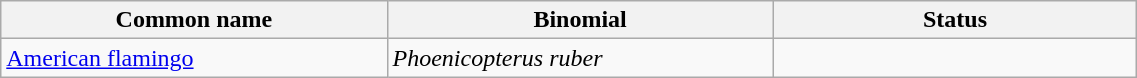<table width=60% class="wikitable">
<tr>
<th width=34%>Common name</th>
<th width=34%>Binomial</th>
<th width=32%>Status</th>
</tr>
<tr>
<td><a href='#'>American flamingo</a></td>
<td><em>Phoenicopterus ruber</em></td>
<td></td>
</tr>
</table>
